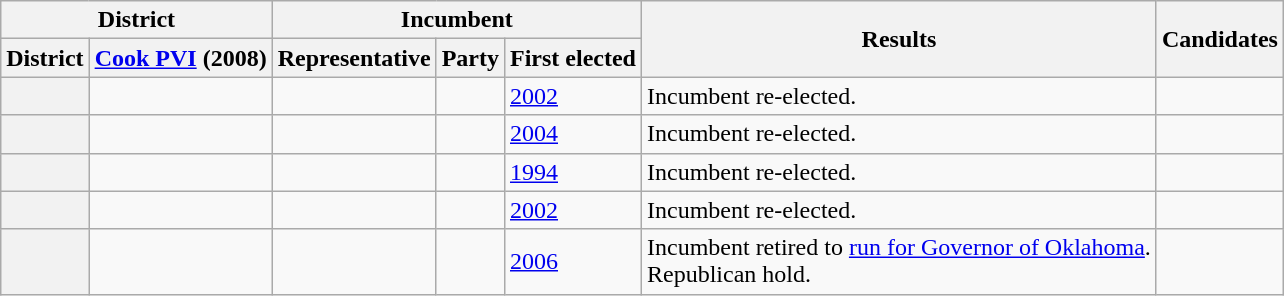<table class="wikitable sortable">
<tr>
<th colspan=2>District</th>
<th colspan=3>Incumbent</th>
<th rowspan=2>Results</th>
<th rowspan=2>Candidates</th>
</tr>
<tr valign=bottom>
<th>District</th>
<th><a href='#'>Cook PVI</a> (2008)</th>
<th>Representative</th>
<th>Party</th>
<th>First elected</th>
</tr>
<tr>
<th></th>
<td></td>
<td></td>
<td></td>
<td><a href='#'>2002</a></td>
<td>Incumbent re-elected.</td>
<td nowrap></td>
</tr>
<tr>
<th></th>
<td></td>
<td></td>
<td></td>
<td><a href='#'>2004</a></td>
<td>Incumbent re-elected.</td>
<td nowrap></td>
</tr>
<tr>
<th></th>
<td></td>
<td></td>
<td></td>
<td><a href='#'>1994</a></td>
<td>Incumbent re-elected.</td>
<td nowrap></td>
</tr>
<tr>
<th></th>
<td></td>
<td></td>
<td></td>
<td><a href='#'>2002</a></td>
<td>Incumbent re-elected.</td>
<td nowrap></td>
</tr>
<tr>
<th></th>
<td></td>
<td></td>
<td></td>
<td><a href='#'>2006</a></td>
<td>Incumbent retired to <a href='#'>run for Governor of Oklahoma</a>.<br>Republican hold.</td>
<td nowrap></td>
</tr>
</table>
